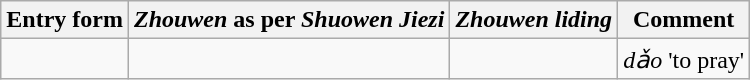<table class="wikitable">
<tr>
<th>Entry form</th>
<th><em>Zhouwen</em> as per <em>Shuowen Jiezi</em></th>
<th><em>Zhouwen liding</em></th>
<th>Comment</th>
</tr>
<tr>
<td></td>
<td></td>
<td></td>
<td><em>dǎo</em> 'to pray'</td>
</tr>
</table>
